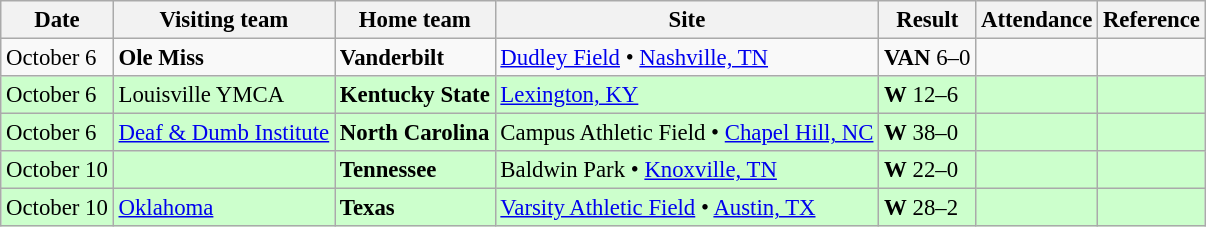<table class="wikitable" style="font-size:95%;">
<tr>
<th>Date</th>
<th>Visiting team</th>
<th>Home team</th>
<th>Site</th>
<th>Result</th>
<th>Attendance</th>
<th class="unsortable">Reference</th>
</tr>
<tr bgcolor=>
<td>October 6</td>
<td><strong>Ole Miss</strong></td>
<td><strong>Vanderbilt</strong></td>
<td><a href='#'>Dudley Field</a> • <a href='#'>Nashville, TN</a></td>
<td><strong>VAN</strong> 6–0</td>
<td></td>
<td></td>
</tr>
<tr bgcolor=ccffcc>
<td>October 6</td>
<td>Louisville YMCA</td>
<td><strong>Kentucky State</strong></td>
<td><a href='#'>Lexington, KY</a></td>
<td><strong>W</strong> 12–6</td>
<td></td>
<td></td>
</tr>
<tr bgcolor=ccffcc>
<td>October 6</td>
<td><a href='#'>Deaf & Dumb Institute</a></td>
<td><strong>North Carolina</strong></td>
<td>Campus Athletic Field • <a href='#'>Chapel Hill, NC</a></td>
<td><strong>W</strong> 38–0</td>
<td></td>
<td></td>
</tr>
<tr bgcolor=ccffcc>
<td>October 10</td>
<td></td>
<td><strong>Tennessee</strong></td>
<td>Baldwin Park • <a href='#'>Knoxville, TN</a></td>
<td><strong>W</strong> 22–0</td>
<td></td>
<td></td>
</tr>
<tr bgcolor=ccffcc>
<td>October 10</td>
<td><a href='#'>Oklahoma</a></td>
<td><strong>Texas</strong></td>
<td><a href='#'>Varsity Athletic Field</a> • <a href='#'>Austin, TX</a></td>
<td><strong>W</strong> 28–2</td>
<td></td>
<td></td>
</tr>
</table>
